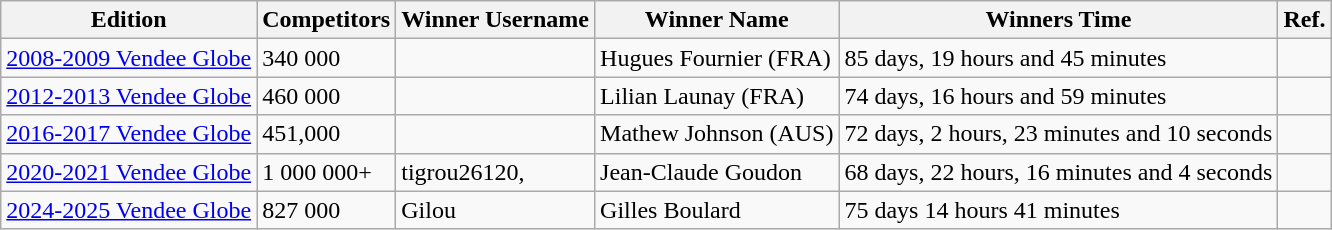<table class=wikitable>
<tr>
<th>Edition</th>
<th>Competitors</th>
<th>Winner Username</th>
<th>Winner Name</th>
<th>Winners Time</th>
<th>Ref.</th>
</tr>
<tr>
<td><a href='#'>2008-2009 Vendee Globe</a></td>
<td>340 000</td>
<td></td>
<td>Hugues Fournier (FRA)</td>
<td>85 days, 19 hours and 45 minutes</td>
<td></td>
</tr>
<tr>
<td><a href='#'>2012-2013 Vendee Globe</a></td>
<td>460 000</td>
<td></td>
<td>Lilian Launay (FRA)</td>
<td>74 days, 16 hours and 59 minutes</td>
<td></td>
</tr>
<tr>
<td><a href='#'>2016-2017 Vendee Globe</a></td>
<td>451,000</td>
<td></td>
<td>Mathew Johnson (AUS)</td>
<td>72 days, 2 hours, 23 minutes and 10 seconds</td>
<td></td>
</tr>
<tr>
<td><a href='#'>2020-2021 Vendee Globe</a></td>
<td>1 000 000+</td>
<td>tigrou26120,</td>
<td>Jean-Claude Goudon</td>
<td>68 days, 22 hours, 16 minutes and 4 seconds</td>
<td></td>
</tr>
<tr>
<td><a href='#'>2024-2025 Vendee Globe</a></td>
<td>827 000</td>
<td>Gilou</td>
<td>Gilles Boulard</td>
<td>75 days 14 hours 41 minutes</td>
<td></td>
</tr>
</table>
